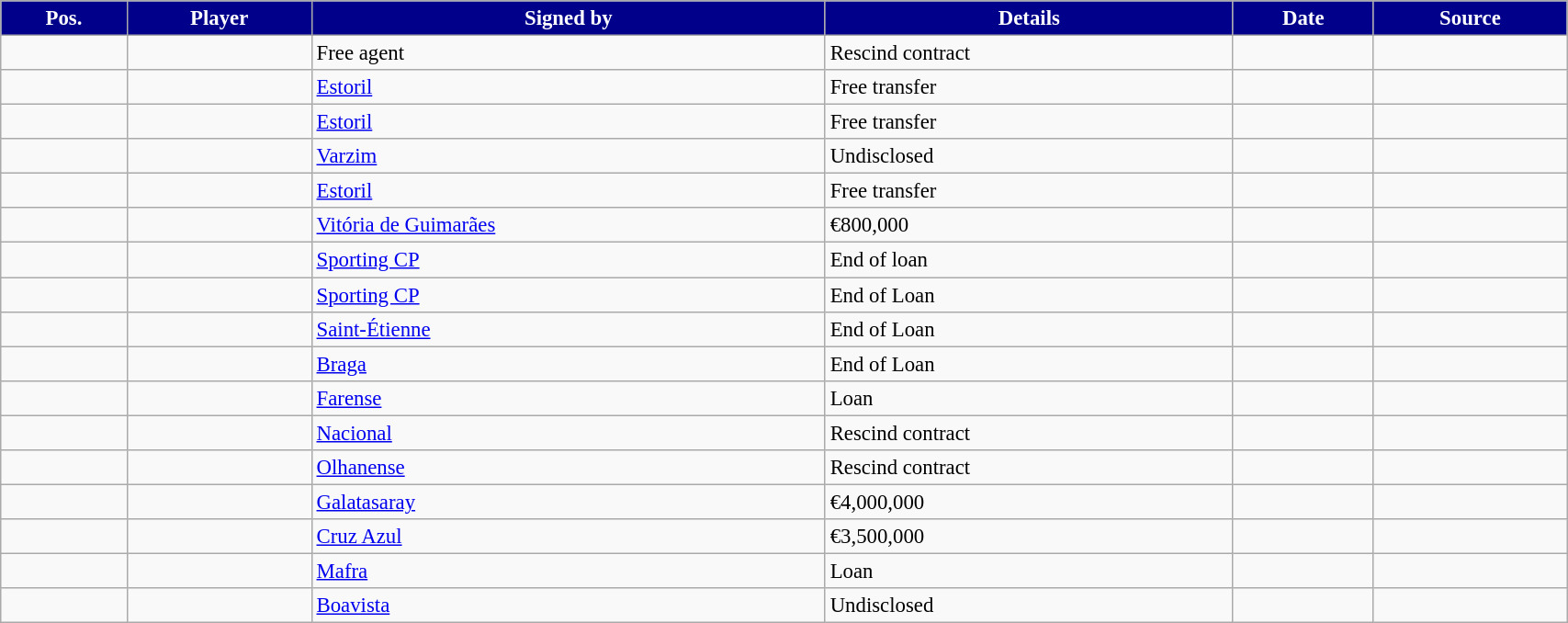<table class="wikitable sortable" style="width:90%; text-align:center; font-size:95%; text-align:left;">
<tr>
<th style="background:#00008B; color:White;"><strong>Pos.</strong></th>
<th style="background:#00008B; color:White;"><strong>Player</strong></th>
<th style="background:#00008B; color:White;"><strong>Signed by</strong></th>
<th style="background:#00008B; color:White;"><strong>Details</strong></th>
<th style="background:#00008B; color:White;"><strong>Date</strong></th>
<th style="background:#00008B; color:White;"><strong>Source</strong></th>
</tr>
<tr>
<td></td>
<td></td>
<td>Free agent</td>
<td>Rescind contract</td>
<td></td>
<td></td>
</tr>
<tr>
<td></td>
<td></td>
<td> <a href='#'>Estoril</a></td>
<td>Free transfer</td>
<td></td>
<td></td>
</tr>
<tr>
<td></td>
<td></td>
<td> <a href='#'>Estoril</a></td>
<td>Free transfer</td>
<td></td>
<td></td>
</tr>
<tr>
<td></td>
<td></td>
<td> <a href='#'>Varzim</a></td>
<td>Undisclosed</td>
<td></td>
<td></td>
</tr>
<tr>
<td></td>
<td></td>
<td> <a href='#'>Estoril</a></td>
<td>Free transfer</td>
<td></td>
<td></td>
</tr>
<tr>
<td></td>
<td></td>
<td> <a href='#'>Vitória de Guimarães</a></td>
<td>€800,000</td>
<td></td>
<td></td>
</tr>
<tr>
<td></td>
<td></td>
<td> <a href='#'>Sporting CP</a></td>
<td>End of loan</td>
<td></td>
<td></td>
</tr>
<tr>
<td></td>
<td></td>
<td> <a href='#'>Sporting CP</a></td>
<td>End of Loan</td>
<td></td>
<td></td>
</tr>
<tr>
<td></td>
<td></td>
<td> <a href='#'>Saint-Étienne</a></td>
<td>End of Loan</td>
<td></td>
<td></td>
</tr>
<tr>
<td></td>
<td></td>
<td> <a href='#'>Braga</a></td>
<td>End of Loan</td>
<td></td>
<td></td>
</tr>
<tr>
<td></td>
<td></td>
<td> <a href='#'>Farense</a></td>
<td>Loan</td>
<td></td>
<td></td>
</tr>
<tr>
<td></td>
<td></td>
<td> <a href='#'>Nacional</a></td>
<td>Rescind contract</td>
<td></td>
<td></td>
</tr>
<tr>
<td></td>
<td></td>
<td> <a href='#'>Olhanense</a></td>
<td>Rescind contract</td>
<td></td>
<td></td>
</tr>
<tr>
<td></td>
<td></td>
<td> <a href='#'>Galatasaray</a></td>
<td>€4,000,000</td>
<td></td>
<td></td>
</tr>
<tr>
<td></td>
<td></td>
<td> <a href='#'>Cruz Azul</a></td>
<td>€3,500,000</td>
<td></td>
<td></td>
</tr>
<tr>
<td></td>
<td></td>
<td> <a href='#'>Mafra</a></td>
<td>Loan</td>
<td></td>
<td></td>
</tr>
<tr>
<td></td>
<td></td>
<td> <a href='#'>Boavista</a></td>
<td>Undisclosed</td>
<td></td>
<td></td>
</tr>
</table>
